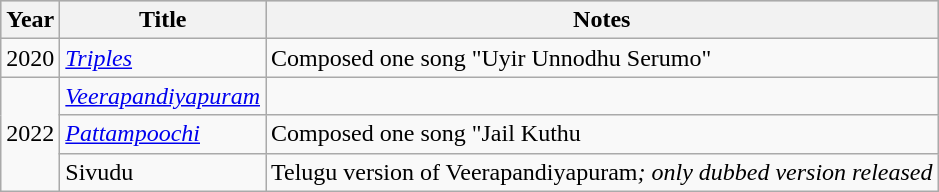<table class="wikitable sortable">
<tr style="background:#ccc; text-align:center;">
<th>Year</th>
<th>Title</th>
<th>Notes</th>
</tr>
<tr>
<td>2020</td>
<td><em><a href='#'>Triples</a></em></td>
<td>Composed one song "Uyir Unnodhu Serumo"</td>
</tr>
<tr>
<td rowspan="3">2022</td>
<td><em><a href='#'>Veerapandiyapuram</a></em></td>
<td></td>
</tr>
<tr>
<td><em><a href='#'>Pattampoochi</a></em></td>
<td>Composed one song "Jail Kuthu<em></td>
</tr>
<tr>
<td></em>Sivudu<em></td>
<td>Telugu version of </em>Veerapandiyapuram<em>; only dubbed version released</td>
</tr>
</table>
